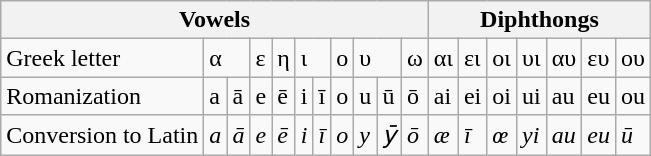<table class="wikitable">
<tr>
<th align="center" colspan="11"><strong>Vowels</strong></th>
<th align="center" colspan="7"><strong>Diphthongs</strong></th>
</tr>
<tr>
<td>Greek letter</td>
<td colspan=2>α</td>
<td>ε</td>
<td>η</td>
<td colspan=2>ι</td>
<td>ο</td>
<td colspan=2>υ</td>
<td>ω</td>
<td>αι</td>
<td>ει</td>
<td>οι</td>
<td>υι</td>
<td>αυ</td>
<td>ευ</td>
<td>ου</td>
</tr>
<tr>
<td>Romanization</td>
<td>a</td>
<td>ā</td>
<td>e</td>
<td>ē</td>
<td>i</td>
<td>ī</td>
<td>o</td>
<td>u</td>
<td>ū</td>
<td>ō</td>
<td>ai</td>
<td>ei</td>
<td>oi</td>
<td>ui</td>
<td>au</td>
<td>eu</td>
<td>ou</td>
</tr>
<tr>
<td>Conversion to Latin</td>
<td><em>a</em></td>
<td><em>ā</em></td>
<td><em>e</em></td>
<td><em>ē</em></td>
<td><em>i</em></td>
<td><em>ī</em></td>
<td><em>o</em></td>
<td><em>y</em></td>
<td><em>ȳ</em></td>
<td><em>ō</em></td>
<td><em>æ</em></td>
<td><em>ī</em></td>
<td><em>œ</em></td>
<td><em>yi</em></td>
<td><em>au</em></td>
<td><em>eu</em></td>
<td><em>ū</em></td>
</tr>
</table>
